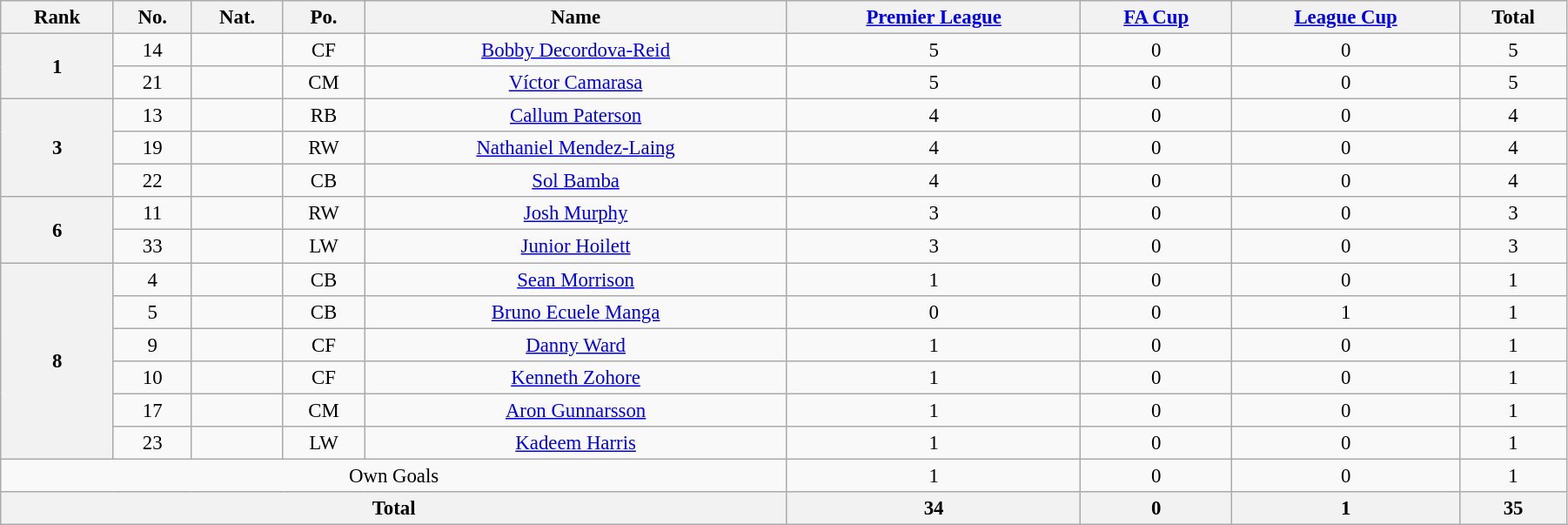<table class="wikitable" style="text-align:center; font-size:95%; width:95%;">
<tr>
<th>Rank</th>
<th>No.</th>
<th>Nat.</th>
<th>Po.</th>
<th>Name</th>
<th><a href='#'>Premier League</a></th>
<th><a href='#'>FA Cup</a></th>
<th><a href='#'>League Cup</a></th>
<th>Total</th>
</tr>
<tr>
<th rowspan=2>1</th>
<td>14</td>
<td></td>
<td>CF</td>
<td><a href='#'>Bobby Decordova-Reid</a></td>
<td>5</td>
<td>0</td>
<td>0</td>
<td>5</td>
</tr>
<tr>
<td>21</td>
<td></td>
<td>CM</td>
<td><a href='#'>Víctor Camarasa</a></td>
<td>5</td>
<td>0</td>
<td>0</td>
<td>5</td>
</tr>
<tr>
<th rowspan=3>3</th>
<td>13</td>
<td></td>
<td>RB</td>
<td><a href='#'>Callum Paterson</a></td>
<td>4</td>
<td>0</td>
<td>0</td>
<td>4</td>
</tr>
<tr>
<td>19</td>
<td></td>
<td>RW</td>
<td><a href='#'>Nathaniel Mendez-Laing</a></td>
<td>4</td>
<td>0</td>
<td>0</td>
<td>4</td>
</tr>
<tr>
<td>22</td>
<td></td>
<td>CB</td>
<td><a href='#'>Sol Bamba</a></td>
<td>4</td>
<td>0</td>
<td>0</td>
<td>4</td>
</tr>
<tr>
<th rowspan=2>6</th>
<td>11</td>
<td></td>
<td>RW</td>
<td><a href='#'>Josh Murphy</a></td>
<td>3</td>
<td>0</td>
<td>0</td>
<td>3</td>
</tr>
<tr>
<td>33</td>
<td></td>
<td>LW</td>
<td><a href='#'>Junior Hoilett</a></td>
<td>3</td>
<td>0</td>
<td>0</td>
<td>3</td>
</tr>
<tr>
<th rowspan=6>8</th>
<td>4</td>
<td></td>
<td>CB</td>
<td><a href='#'>Sean Morrison</a></td>
<td>1</td>
<td>0</td>
<td>0</td>
<td>1</td>
</tr>
<tr>
<td>5</td>
<td></td>
<td>CB</td>
<td><a href='#'>Bruno Ecuele Manga</a></td>
<td>0</td>
<td>0</td>
<td>1</td>
<td>1</td>
</tr>
<tr>
<td>9</td>
<td></td>
<td>CF</td>
<td><a href='#'>Danny Ward</a></td>
<td>1</td>
<td>0</td>
<td>0</td>
<td>1</td>
</tr>
<tr>
<td>10</td>
<td></td>
<td>CF</td>
<td><a href='#'>Kenneth Zohore</a></td>
<td>1</td>
<td>0</td>
<td>0</td>
<td>1</td>
</tr>
<tr>
<td>17</td>
<td></td>
<td>CM</td>
<td><a href='#'>Aron Gunnarsson</a></td>
<td>1</td>
<td>0</td>
<td>0</td>
<td>1</td>
</tr>
<tr>
<td>23</td>
<td></td>
<td>LW</td>
<td><a href='#'>Kadeem Harris</a></td>
<td>1</td>
<td>0</td>
<td>0</td>
<td>1</td>
</tr>
<tr>
<td colspan=5>Own Goals</td>
<td>1</td>
<td>0</td>
<td>0</td>
<td>1</td>
</tr>
<tr>
<th colspan=5>Total</th>
<th>34</th>
<th>0</th>
<th>1</th>
<th>35</th>
</tr>
</table>
